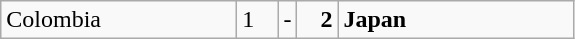<table class="wikitable">
<tr>
<td width=150> Colombia</td>
<td style="width:20px; text-align:left;">1</td>
<td>-</td>
<td style="width:20px; text-align:right;"><strong>2</strong></td>
<td width=150> <strong>Japan</strong></td>
</tr>
</table>
